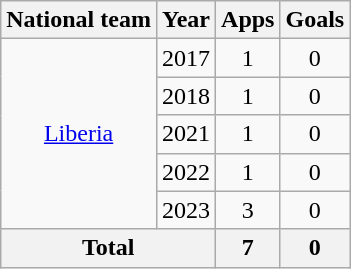<table class="wikitable" style="text-align:center">
<tr>
<th>National team</th>
<th>Year</th>
<th>Apps</th>
<th>Goals</th>
</tr>
<tr>
<td rowspan="5"><a href='#'>Liberia</a></td>
<td>2017</td>
<td>1</td>
<td>0</td>
</tr>
<tr>
<td>2018</td>
<td>1</td>
<td>0</td>
</tr>
<tr>
<td>2021</td>
<td>1</td>
<td>0</td>
</tr>
<tr>
<td>2022</td>
<td>1</td>
<td>0</td>
</tr>
<tr>
<td>2023</td>
<td>3</td>
<td>0</td>
</tr>
<tr>
<th colspan="2">Total</th>
<th>7</th>
<th>0</th>
</tr>
</table>
